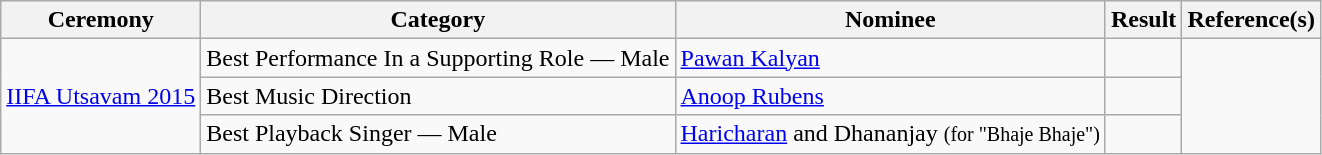<table class="wikitable">
<tr>
<th>Ceremony</th>
<th>Category</th>
<th>Nominee</th>
<th>Result</th>
<th>Reference(s)</th>
</tr>
<tr>
<td rowspan="3"><a href='#'>IIFA Utsavam 2015</a></td>
<td>Best Performance In a Supporting Role — Male</td>
<td><a href='#'>Pawan Kalyan</a></td>
<td></td>
<td rowspan="3"></td>
</tr>
<tr>
<td>Best Music Direction</td>
<td><a href='#'>Anoop Rubens</a></td>
<td></td>
</tr>
<tr>
<td>Best Playback Singer — Male</td>
<td><a href='#'>Haricharan</a> and Dhananjay <small>(for "Bhaje Bhaje")</small></td>
<td></td>
</tr>
</table>
